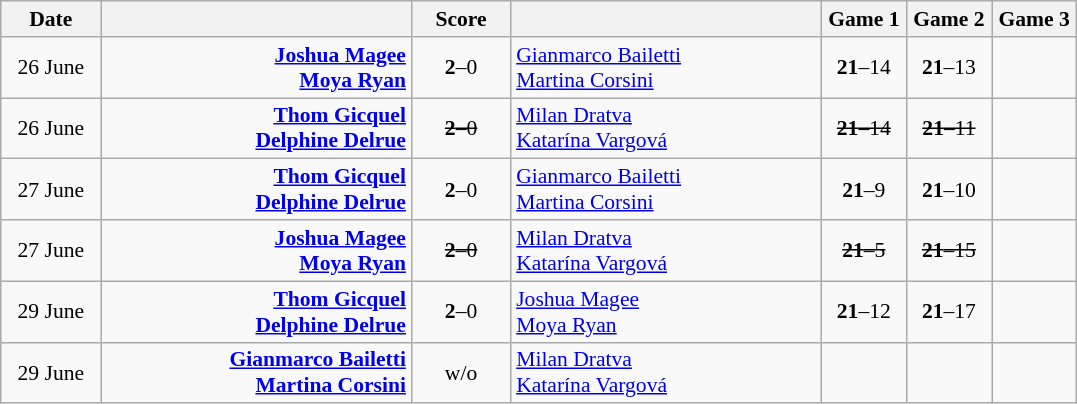<table class="wikitable" style="text-align: center; font-size:90% ">
<tr>
<th width="60">Date</th>
<th align="right" width="200"></th>
<th width="60">Score</th>
<th align="left" width="200"></th>
<th width="50">Game 1</th>
<th width="50">Game 2</th>
<th width="50">Game 3</th>
</tr>
<tr>
<td>26 June</td>
<td align="right"><strong><a href='#'>Joshua Magee</a> <br><a href='#'>Moya Ryan</a> </strong></td>
<td align="center"><strong>2</strong>–0</td>
<td align="left"> <a href='#'>Gianmarco Bailetti</a><br> <a href='#'>Martina Corsini</a></td>
<td><strong>21</strong>–14</td>
<td><strong>21</strong>–13</td>
<td></td>
</tr>
<tr>
<td>26 June</td>
<td align="right"><strong><a href='#'>Thom Gicquel</a> <br><a href='#'>Delphine Delrue</a> </strong></td>
<td align="center"><s><strong>2</strong>–0</s></td>
<td align="left"> <a href='#'>Milan Dratva</a><br> <a href='#'>Katarína Vargová</a></td>
<td><s><strong>21</strong>–14</s></td>
<td><s><strong>21</strong>–11</s></td>
<td></td>
</tr>
<tr>
<td>27 June</td>
<td align="right"><strong><a href='#'>Thom Gicquel</a> <br><a href='#'>Delphine Delrue</a> </strong></td>
<td align="center"><strong>2</strong>–0</td>
<td align="left"> <a href='#'>Gianmarco Bailetti</a><br> <a href='#'>Martina Corsini</a></td>
<td><strong>21</strong>–9</td>
<td><strong>21</strong>–10</td>
<td></td>
</tr>
<tr>
<td>27 June</td>
<td align="right"><strong><a href='#'>Joshua Magee</a> <br><a href='#'>Moya Ryan</a> </strong></td>
<td align="center"><s><strong>2</strong>–0</s></td>
<td align="left"> <a href='#'>Milan Dratva</a><br> <a href='#'>Katarína Vargová</a></td>
<td><s><strong>21</strong>–5</s></td>
<td><s><strong>21</strong>–15</s></td>
<td></td>
</tr>
<tr>
<td>29 June</td>
<td align="right"><strong><a href='#'>Thom Gicquel</a> <br><a href='#'>Delphine Delrue</a> </strong></td>
<td align="center"><strong>2</strong>–0</td>
<td align="left"> <a href='#'>Joshua Magee</a><br> <a href='#'>Moya Ryan</a></td>
<td><strong>21</strong>–12</td>
<td><strong>21</strong>–17</td>
<td></td>
</tr>
<tr>
<td>29 June</td>
<td align="right"><strong><a href='#'>Gianmarco Bailetti</a> <br><a href='#'>Martina Corsini</a> </strong></td>
<td align="center">w/o</td>
<td align="left"> <a href='#'>Milan Dratva</a><br> <a href='#'>Katarína Vargová</a></td>
<td></td>
<td></td>
<td></td>
</tr>
</table>
